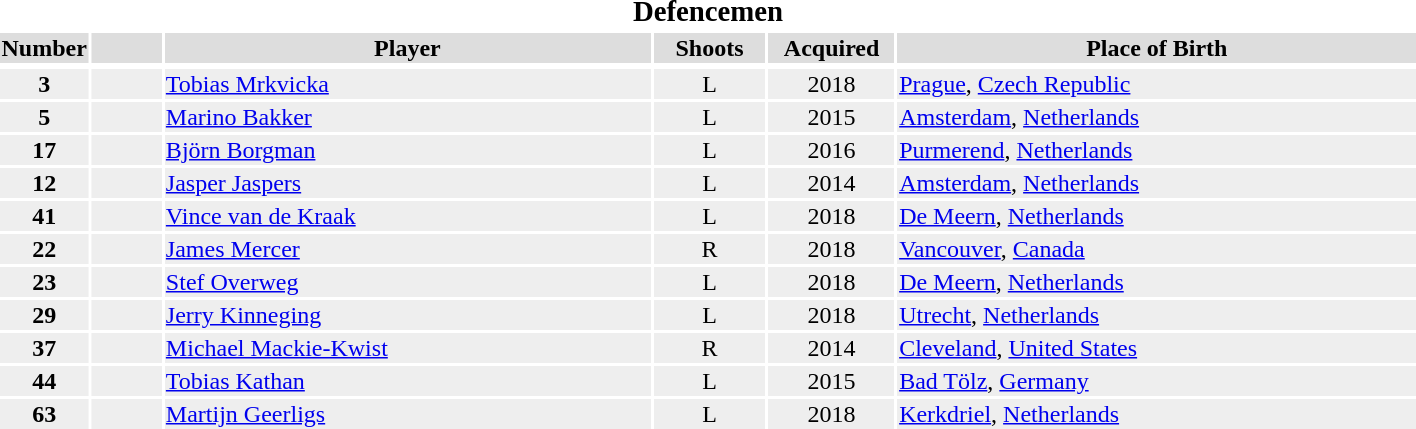<table width=75%>
<tr>
<th colspan=7><big>Defencemen</big></th>
</tr>
<tr bgcolor="#dddddd">
<th width=5%>Number</th>
<th width=5%></th>
<th !width=15%>Player</th>
<th width=8%>Shoots</th>
<th width=9%>Acquired</th>
<th width=37%>Place of Birth</th>
</tr>
<tr>
</tr>
<tr bgcolor="#eeeeee">
<td align=center><strong>3</strong></td>
<td align=center></td>
<td><a href='#'>Tobias Mrkvicka</a></td>
<td align=center>L</td>
<td align=center>2018</td>
<td><a href='#'>Prague</a>, <a href='#'>Czech Republic</a></td>
</tr>
<tr bgcolor="#eeeeee">
<td align=center><strong>5</strong></td>
<td align=center></td>
<td><a href='#'>Marino Bakker</a></td>
<td align=center>L</td>
<td align=center>2015</td>
<td><a href='#'>Amsterdam</a>, <a href='#'>Netherlands</a></td>
</tr>
<tr bgcolor="#eeeeee">
<td align=center><strong>17</strong></td>
<td align=center></td>
<td><a href='#'>Björn Borgman</a></td>
<td align=center>L</td>
<td align=center>2016</td>
<td><a href='#'>Purmerend</a>, <a href='#'>Netherlands</a></td>
</tr>
<tr bgcolor="#eeeeee">
<td align=center><strong>12</strong></td>
<td align=center></td>
<td><a href='#'>Jasper Jaspers</a></td>
<td align=center>L</td>
<td align=center>2014</td>
<td><a href='#'>Amsterdam</a>, <a href='#'>Netherlands</a></td>
</tr>
<tr bgcolor="#eeeeee">
<td align=center><strong>41</strong></td>
<td align=center></td>
<td><a href='#'>Vince van de Kraak</a></td>
<td align=center>L</td>
<td align=center>2018</td>
<td><a href='#'>De Meern</a>, <a href='#'>Netherlands</a></td>
</tr>
<tr bgcolor="#eeeeee">
<td align=center><strong>22</strong></td>
<td align=center></td>
<td><a href='#'>James Mercer</a></td>
<td align=center>R</td>
<td align=center>2018</td>
<td><a href='#'>Vancouver</a>, <a href='#'>Canada</a></td>
</tr>
<tr bgcolor="#eeeeee">
<td align=center><strong>23</strong></td>
<td align=center></td>
<td><a href='#'>Stef Overweg</a></td>
<td align=center>L</td>
<td align=center>2018</td>
<td><a href='#'>De Meern</a>, <a href='#'>Netherlands</a></td>
</tr>
<tr bgcolor="#eeeeee">
<td align=center><strong>29</strong></td>
<td align=center></td>
<td><a href='#'>Jerry Kinneging</a></td>
<td align=center>L</td>
<td align=center>2018</td>
<td><a href='#'>Utrecht</a>, <a href='#'>Netherlands</a></td>
</tr>
<tr bgcolor="#eeeeee">
<td align=center><strong>37</strong></td>
<td align=center></td>
<td><a href='#'>Michael Mackie-Kwist</a></td>
<td align=center>R</td>
<td align=center>2014</td>
<td><a href='#'>Cleveland</a>, <a href='#'>United States</a></td>
</tr>
<tr bgcolor="#eeeeee">
<td align=center><strong>44</strong></td>
<td align=center></td>
<td><a href='#'>Tobias Kathan</a></td>
<td align=center>L</td>
<td align=center>2015</td>
<td><a href='#'>Bad Tölz</a>, <a href='#'>Germany</a></td>
</tr>
<tr bgcolor="#eeeeee">
<td align=center><strong>63</strong></td>
<td align=center></td>
<td><a href='#'>Martijn Geerligs</a></td>
<td align=center>L</td>
<td align=center>2018</td>
<td><a href='#'>Kerkdriel</a>, <a href='#'>Netherlands</a></td>
</tr>
</table>
